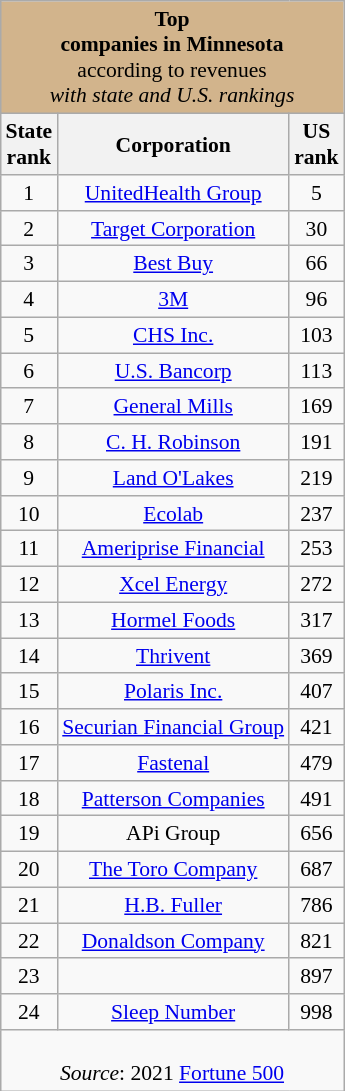<table class="wikitable" style="float:right; font-size:90%; text-align:center; margin-left:1em;">
<tr>
<td colspan="3" style="background-color:tan"><strong>Top <br>companies in Minnesota</strong><br>according to revenues<br><em>with state and U.S. rankings</em></td>
</tr>
<tr>
<th>State<br>rank</th>
<th>Corporation</th>
<th>US<br>rank</th>
</tr>
<tr>
<td>1</td>
<td><a href='#'>UnitedHealth Group</a></td>
<td>5</td>
</tr>
<tr>
<td>2</td>
<td><a href='#'>Target Corporation</a></td>
<td>30</td>
</tr>
<tr>
<td>3</td>
<td><a href='#'>Best Buy</a></td>
<td>66</td>
</tr>
<tr>
<td>4</td>
<td><a href='#'>3M</a></td>
<td>96</td>
</tr>
<tr>
<td>5</td>
<td><a href='#'>CHS Inc.</a></td>
<td>103</td>
</tr>
<tr>
<td>6</td>
<td><a href='#'>U.S. Bancorp</a></td>
<td>113</td>
</tr>
<tr>
<td>7</td>
<td><a href='#'>General Mills</a></td>
<td>169</td>
</tr>
<tr>
<td>8</td>
<td><a href='#'>C. H. Robinson</a></td>
<td>191</td>
</tr>
<tr>
<td>9</td>
<td><a href='#'>Land O'Lakes</a></td>
<td>219</td>
</tr>
<tr>
<td>10</td>
<td><a href='#'>Ecolab</a></td>
<td>237</td>
</tr>
<tr>
<td>11</td>
<td><a href='#'>Ameriprise Financial</a></td>
<td>253</td>
</tr>
<tr>
<td>12</td>
<td><a href='#'>Xcel Energy</a></td>
<td>272</td>
</tr>
<tr>
<td>13</td>
<td><a href='#'>Hormel Foods</a></td>
<td>317</td>
</tr>
<tr>
<td>14</td>
<td><a href='#'>Thrivent</a></td>
<td>369</td>
</tr>
<tr>
<td>15</td>
<td><a href='#'>Polaris Inc.</a></td>
<td>407</td>
</tr>
<tr>
<td>16</td>
<td><a href='#'>Securian Financial Group</a></td>
<td>421</td>
</tr>
<tr>
<td>17</td>
<td><a href='#'>Fastenal</a></td>
<td>479</td>
</tr>
<tr>
<td>18</td>
<td><a href='#'>Patterson Companies</a></td>
<td>491</td>
</tr>
<tr>
<td>19</td>
<td>APi Group</td>
<td>656</td>
</tr>
<tr>
<td>20</td>
<td><a href='#'>The Toro Company</a></td>
<td>687</td>
</tr>
<tr>
<td>21</td>
<td><a href='#'>H.B. Fuller</a></td>
<td>786</td>
</tr>
<tr>
<td>22</td>
<td><a href='#'>Donaldson Company</a></td>
<td>821</td>
</tr>
<tr>
<td>23</td>
<td></td>
<td>897</td>
</tr>
<tr>
<td>24</td>
<td><a href='#'>Sleep Number</a></td>
<td>998</td>
</tr>
<tr>
<td colspan="3"><br><em>Source</em>: 2021 <a href='#'>Fortune 500</a></td>
</tr>
</table>
